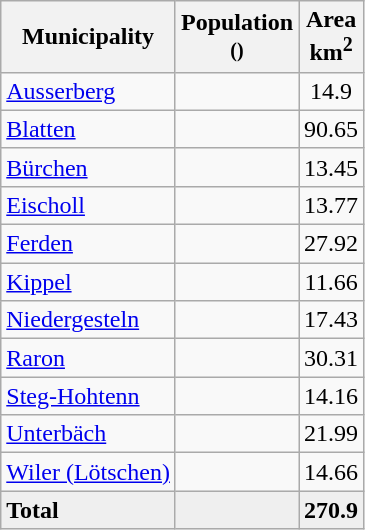<table class="wikitable">
<tr>
<th>Municipality</th>
<th>Population<br><small>()</small></th>
<th>Area <br>km<sup>2</sup></th>
</tr>
<tr>
<td><a href='#'>Ausserberg</a></td>
<td align="center"></td>
<td align="center">14.9</td>
</tr>
<tr>
<td><a href='#'>Blatten</a></td>
<td align="center"></td>
<td align="center">90.65</td>
</tr>
<tr>
<td><a href='#'>Bürchen</a></td>
<td align="center"></td>
<td align="center">13.45</td>
</tr>
<tr>
<td><a href='#'>Eischoll</a></td>
<td align="center"></td>
<td align="center">13.77</td>
</tr>
<tr>
<td><a href='#'>Ferden</a></td>
<td align="center"></td>
<td align="center">27.92</td>
</tr>
<tr>
<td><a href='#'>Kippel</a></td>
<td align="center"></td>
<td align="center">11.66</td>
</tr>
<tr>
<td><a href='#'>Niedergesteln</a></td>
<td align="center"></td>
<td align="center">17.43</td>
</tr>
<tr>
<td><a href='#'>Raron</a></td>
<td align="center"></td>
<td align="center">30.31</td>
</tr>
<tr>
<td><a href='#'>Steg-Hohtenn</a></td>
<td align="center"></td>
<td align="center">14.16</td>
</tr>
<tr>
<td><a href='#'>Unterbäch</a></td>
<td align="center"></td>
<td align="center">21.99</td>
</tr>
<tr>
<td><a href='#'>Wiler (Lötschen)</a></td>
<td align="center"></td>
<td align="center">14.66</td>
</tr>
<tr>
<td bgcolor="#EFEFEF"><strong>Total</strong></td>
<td bgcolor="#EFEFEF" align="center"></td>
<td bgcolor="#EFEFEF" align="center"><strong>270.9</strong></td>
</tr>
</table>
